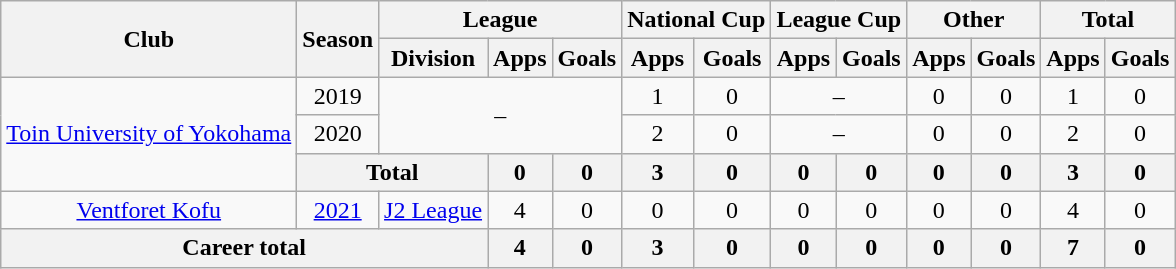<table class="wikitable" style="text-align: center">
<tr>
<th rowspan="2">Club</th>
<th rowspan="2">Season</th>
<th colspan="3">League</th>
<th colspan="2">National Cup</th>
<th colspan="2">League Cup</th>
<th colspan="2">Other</th>
<th colspan="2">Total</th>
</tr>
<tr>
<th>Division</th>
<th>Apps</th>
<th>Goals</th>
<th>Apps</th>
<th>Goals</th>
<th>Apps</th>
<th>Goals</th>
<th>Apps</th>
<th>Goals</th>
<th>Apps</th>
<th>Goals</th>
</tr>
<tr>
<td rowspan="3"><a href='#'>Toin University of Yokohama</a></td>
<td>2019</td>
<td colspan="3" rowspan="2">–</td>
<td>1</td>
<td>0</td>
<td colspan="2">–</td>
<td>0</td>
<td>0</td>
<td>1</td>
<td>0</td>
</tr>
<tr>
<td>2020</td>
<td>2</td>
<td>0</td>
<td colspan="2">–</td>
<td>0</td>
<td>0</td>
<td>2</td>
<td>0</td>
</tr>
<tr>
<th colspan=2>Total</th>
<th>0</th>
<th>0</th>
<th>3</th>
<th>0</th>
<th>0</th>
<th>0</th>
<th>0</th>
<th>0</th>
<th>3</th>
<th>0</th>
</tr>
<tr>
<td><a href='#'>Ventforet Kofu</a></td>
<td><a href='#'>2021</a></td>
<td><a href='#'>J2 League</a></td>
<td>4</td>
<td>0</td>
<td>0</td>
<td>0</td>
<td>0</td>
<td>0</td>
<td>0</td>
<td>0</td>
<td>4</td>
<td>0</td>
</tr>
<tr>
<th colspan=3>Career total</th>
<th>4</th>
<th>0</th>
<th>3</th>
<th>0</th>
<th>0</th>
<th>0</th>
<th>0</th>
<th>0</th>
<th>7</th>
<th>0</th>
</tr>
</table>
